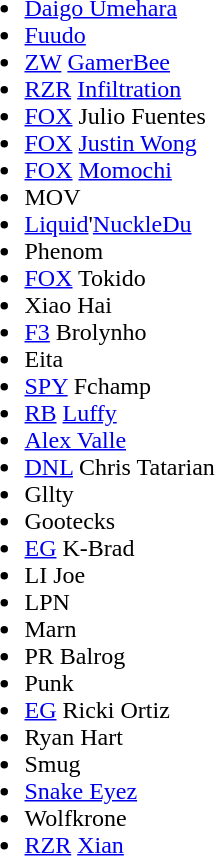<table cellspacing="20">
<tr>
<td valign="top" width="900px"><br><ul><li> <a href='#'>Daigo Umehara</a></li><li> <a href='#'>Fuudo</a></li><li><a href='#'>ZW</a> <a href='#'>GamerBee</a></li><li><a href='#'>RZR</a> <a href='#'>Infiltration</a></li><li><a href='#'>FOX</a> Julio Fuentes</li><li><a href='#'>FOX</a> <a href='#'>Justin Wong</a></li><li><a href='#'>FOX</a> <a href='#'>Momochi</a></li><li> MOV</li><li><a href='#'>Liquid</a>'<a href='#'>NuckleDu</a></li><li> Phenom</li><li><a href='#'>FOX</a> Tokido</li><li> Xiao Hai</li><li><a href='#'>F3</a> Brolynho</li><li> Eita</li><li><a href='#'>SPY</a> Fchamp</li><li><a href='#'>RB</a> <a href='#'>Luffy</a></li><li> <a href='#'>Alex Valle</a></li><li><a href='#'>DNL</a> Chris Tatarian</li><li>Gllty</li><li>Gootecks</li><li><a href='#'>EG</a> K-Brad</li><li>LI Joe</li><li> LPN</li><li> Marn</li><li> PR Balrog</li><li> Punk</li><li><a href='#'>EG</a> Ricki Ortiz</li><li>Ryan Hart</li><li> Smug</li><li> <a href='#'>Snake Eyez</a></li><li>Wolfkrone</li><li><a href='#'>RZR</a> <a href='#'>Xian</a></li></ul></td>
</tr>
<tr>
</tr>
</table>
